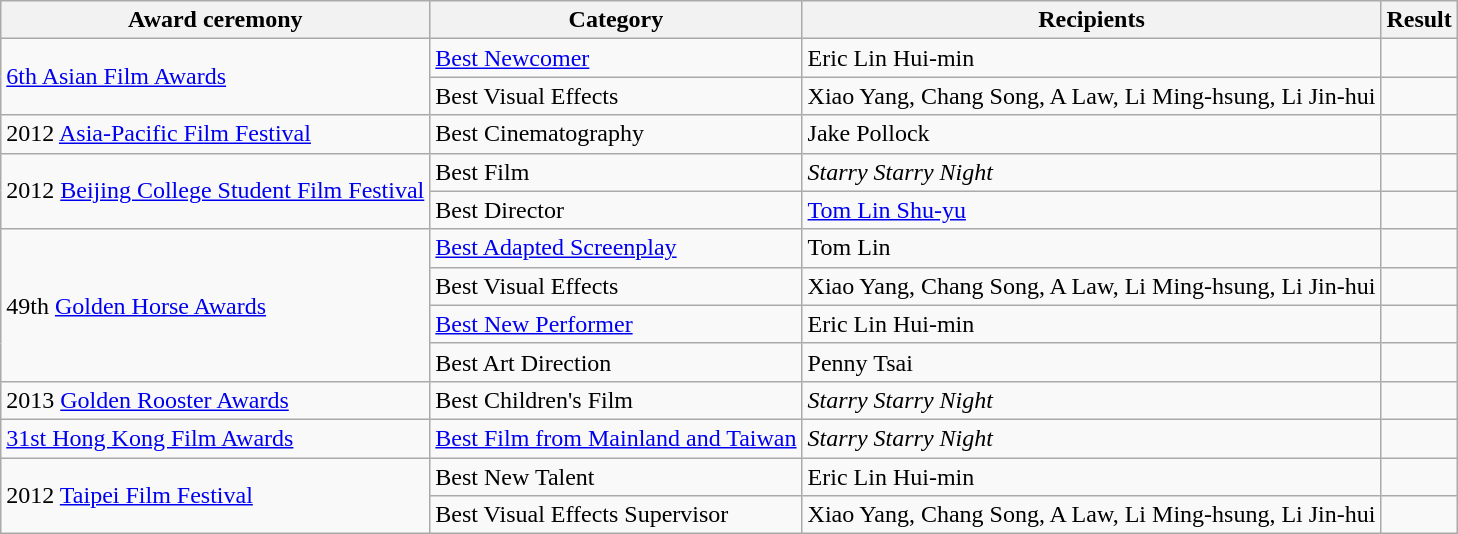<table class="wikitable sortable">
<tr>
<th>Award ceremony</th>
<th>Category</th>
<th>Recipients</th>
<th>Result</th>
</tr>
<tr>
<td rowspan="2"><a href='#'>6th Asian Film Awards</a></td>
<td><a href='#'>Best Newcomer</a></td>
<td>Eric Lin Hui-min</td>
<td></td>
</tr>
<tr>
<td>Best Visual Effects</td>
<td>Xiao Yang, Chang Song, A Law, Li Ming-hsung, Li Jin-hui</td>
<td></td>
</tr>
<tr>
<td>2012 <a href='#'>Asia-Pacific Film Festival</a></td>
<td>Best Cinematography</td>
<td>Jake Pollock</td>
<td></td>
</tr>
<tr>
<td rowspan="2">2012 <a href='#'>Beijing College Student Film Festival</a></td>
<td>Best Film</td>
<td><em>Starry Starry Night</em></td>
<td></td>
</tr>
<tr>
<td>Best Director</td>
<td><a href='#'>Tom Lin Shu-yu</a></td>
<td></td>
</tr>
<tr>
<td rowspan="4">49th <a href='#'>Golden Horse Awards</a></td>
<td><a href='#'>Best Adapted Screenplay</a></td>
<td>Tom Lin</td>
<td></td>
</tr>
<tr>
<td>Best Visual Effects</td>
<td>Xiao Yang, Chang Song, A Law, Li Ming-hsung, Li Jin-hui</td>
<td></td>
</tr>
<tr>
<td><a href='#'>Best New Performer</a></td>
<td>Eric Lin Hui-min</td>
<td></td>
</tr>
<tr>
<td>Best Art Direction</td>
<td>Penny Tsai</td>
<td></td>
</tr>
<tr>
<td>2013 <a href='#'>Golden Rooster Awards</a></td>
<td>Best Children's Film</td>
<td><em>Starry Starry Night</em></td>
<td></td>
</tr>
<tr>
<td><a href='#'>31st Hong Kong Film Awards</a></td>
<td><a href='#'>Best Film from Mainland and Taiwan</a></td>
<td><em>Starry Starry Night</em></td>
<td></td>
</tr>
<tr>
<td rowspan="2">2012 <a href='#'>Taipei Film Festival</a></td>
<td>Best New Talent</td>
<td>Eric Lin Hui-min</td>
<td></td>
</tr>
<tr>
<td>Best Visual Effects Supervisor</td>
<td>Xiao Yang, Chang Song, A Law, Li Ming-hsung, Li Jin-hui</td>
<td></td>
</tr>
</table>
